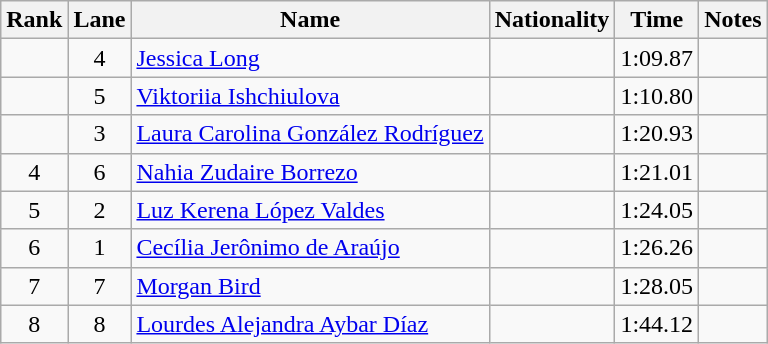<table class="wikitable sortable" style="text-align:center">
<tr>
<th>Rank</th>
<th>Lane</th>
<th>Name</th>
<th>Nationality</th>
<th>Time</th>
<th>Notes</th>
</tr>
<tr>
<td></td>
<td>4</td>
<td align=left><a href='#'>Jessica Long</a></td>
<td align=left></td>
<td>1:09.87</td>
<td></td>
</tr>
<tr>
<td></td>
<td>5</td>
<td align=left><a href='#'>Viktoriia Ishchiulova</a></td>
<td align=left></td>
<td>1:10.80</td>
<td></td>
</tr>
<tr>
<td></td>
<td>3</td>
<td align=left><a href='#'>Laura Carolina González Rodríguez</a></td>
<td align=left></td>
<td>1:20.93</td>
<td></td>
</tr>
<tr>
<td>4</td>
<td>6</td>
<td align=left><a href='#'>Nahia Zudaire Borrezo</a></td>
<td align=left></td>
<td>1:21.01</td>
<td></td>
</tr>
<tr>
<td>5</td>
<td>2</td>
<td align=left><a href='#'>Luz Kerena López Valdes</a></td>
<td align=left></td>
<td>1:24.05</td>
<td></td>
</tr>
<tr>
<td>6</td>
<td>1</td>
<td align=left><a href='#'>Cecília Jerônimo de Araújo</a></td>
<td align=left></td>
<td>1:26.26</td>
<td></td>
</tr>
<tr>
<td>7</td>
<td>7</td>
<td align=left><a href='#'>Morgan Bird</a></td>
<td align=left></td>
<td>1:28.05</td>
<td></td>
</tr>
<tr>
<td>8</td>
<td>8</td>
<td align=left><a href='#'>Lourdes Alejandra Aybar Díaz</a></td>
<td align=left></td>
<td>1:44.12</td>
<td></td>
</tr>
</table>
